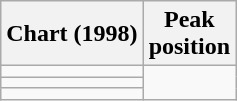<table class="wikitable sortable">
<tr>
<th>Chart (1998)</th>
<th>Peak<br>position</th>
</tr>
<tr>
<td></td>
</tr>
<tr>
<td></td>
</tr>
<tr>
<td></td>
</tr>
</table>
